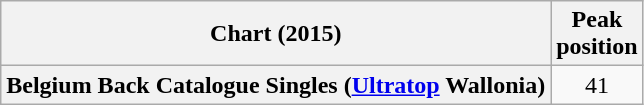<table class="wikitable plainrowheaders">
<tr>
<th scope="col">Chart (2015)</th>
<th scope="col">Peak<br>position</th>
</tr>
<tr>
<th scope="row">Belgium Back Catalogue Singles (<a href='#'>Ultratop</a> Wallonia)</th>
<td align="center">41</td>
</tr>
</table>
